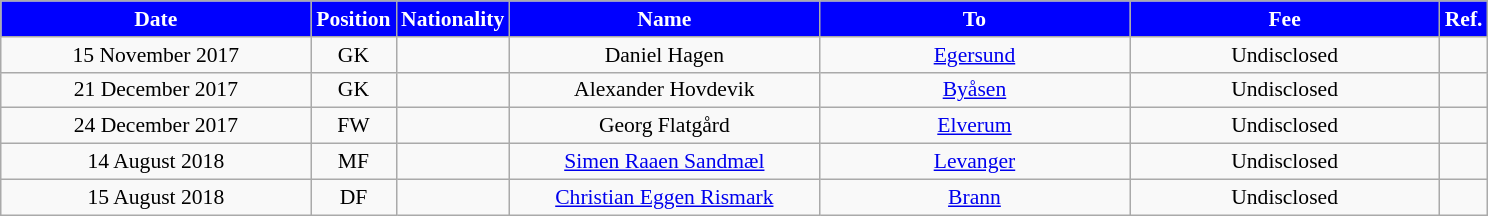<table class="wikitable"  style="text-align:center; font-size:90%; ">
<tr>
<th style="background:#00f; color:white; width:200px;">Date</th>
<th style="background:#00f; color:white; width:50px;">Position</th>
<th style="background:#00f; color:white; width:50px;">Nationality</th>
<th style="background:#00f; color:white; width:200px;">Name</th>
<th style="background:#00f; color:white; width:200px;">To</th>
<th style="background:#00f; color:white; width:200px;">Fee</th>
<th style="background:#00f; color:white; width:25px;">Ref.</th>
</tr>
<tr>
<td>15 November 2017</td>
<td>GK</td>
<td></td>
<td>Daniel Hagen</td>
<td><a href='#'>Egersund</a></td>
<td>Undisclosed</td>
<td></td>
</tr>
<tr>
<td>21 December 2017</td>
<td>GK</td>
<td></td>
<td>Alexander Hovdevik</td>
<td><a href='#'>Byåsen</a></td>
<td>Undisclosed</td>
<td></td>
</tr>
<tr>
<td>24 December 2017</td>
<td>FW</td>
<td></td>
<td>Georg Flatgård</td>
<td><a href='#'>Elverum</a></td>
<td>Undisclosed</td>
<td></td>
</tr>
<tr>
<td>14 August 2018</td>
<td>MF</td>
<td></td>
<td><a href='#'>Simen Raaen Sandmæl</a></td>
<td><a href='#'>Levanger</a></td>
<td>Undisclosed</td>
<td></td>
</tr>
<tr>
<td>15 August 2018</td>
<td>DF</td>
<td></td>
<td><a href='#'>Christian Eggen Rismark</a></td>
<td><a href='#'>Brann</a></td>
<td>Undisclosed</td>
<td></td>
</tr>
</table>
